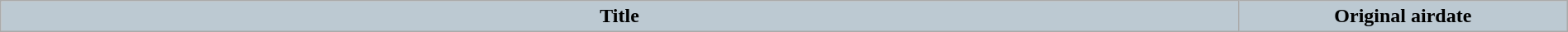<table class="wikitable plainrowheaders" style="width:100%; margin:auto;">
<tr>
<th style="background:#BCC9D2;">Title</th>
<th style="background:#BCC9D2; width:21%">Original airdate<br></th>
</tr>
</table>
